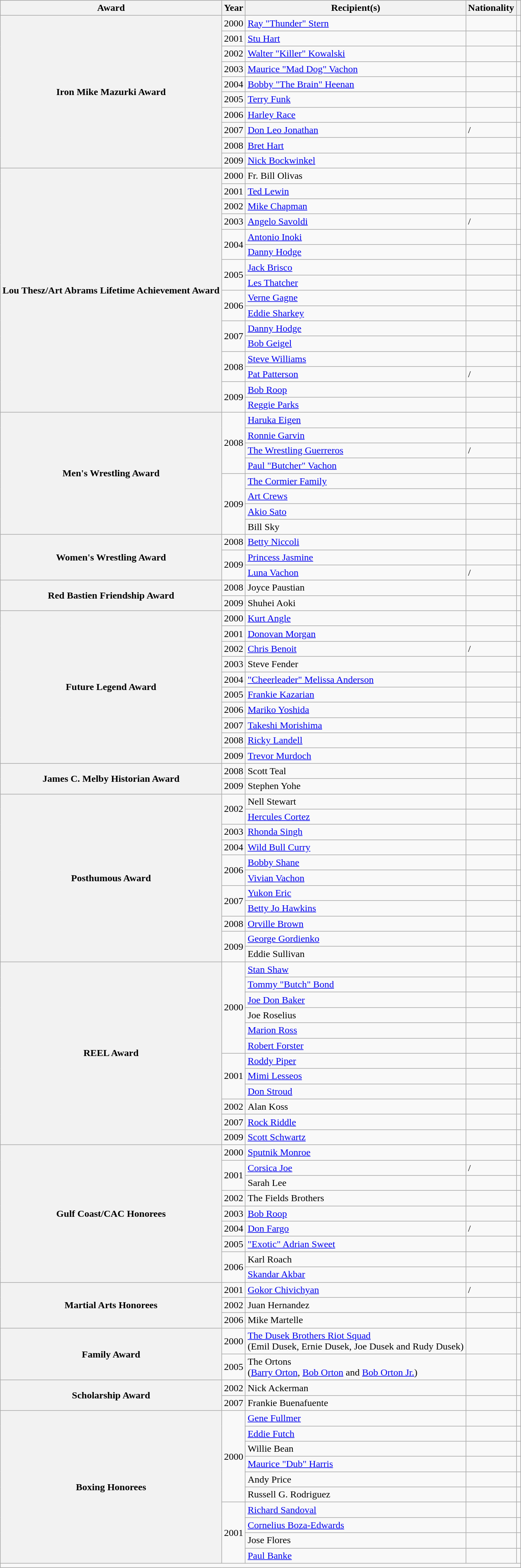<table class="wikitable plainrowheaders sortable">
<tr style="background:#ccc; text-align:center;">
<th scope="col">Award</th>
<th scope="col">Year</th>
<th scope="col">Recipient(s)</th>
<th scope="col">Nationality</th>
<th scope="col" class="unsortable"></th>
</tr>
<tr>
<th scope="row" rowspan=10><strong>Iron Mike Mazurki Award</strong></th>
<td>2000</td>
<td><a href='#'>Ray "Thunder" Stern</a></td>
<td></td>
<td></td>
</tr>
<tr>
<td>2001</td>
<td><a href='#'>Stu Hart</a></td>
<td></td>
<td></td>
</tr>
<tr>
<td>2002</td>
<td><a href='#'>Walter "Killer" Kowalski</a></td>
<td></td>
<td></td>
</tr>
<tr>
<td>2003</td>
<td><a href='#'>Maurice "Mad Dog" Vachon</a></td>
<td></td>
<td></td>
</tr>
<tr>
<td>2004</td>
<td><a href='#'>Bobby "The Brain" Heenan</a></td>
<td></td>
<td></td>
</tr>
<tr>
<td>2005</td>
<td><a href='#'>Terry Funk</a></td>
<td></td>
<td></td>
</tr>
<tr>
<td>2006</td>
<td><a href='#'>Harley Race</a></td>
<td></td>
<td></td>
</tr>
<tr>
<td>2007</td>
<td><a href='#'>Don Leo Jonathan</a></td>
<td>/</td>
<td></td>
</tr>
<tr>
<td>2008</td>
<td><a href='#'>Bret Hart</a></td>
<td></td>
<td></td>
</tr>
<tr>
<td>2009</td>
<td><a href='#'>Nick Bockwinkel</a></td>
<td></td>
<td></td>
</tr>
<tr>
<th scope="row" rowspan=16><strong>Lou Thesz/Art Abrams Lifetime Achievement Award</strong></th>
<td>2000</td>
<td>Fr. Bill Olivas</td>
<td></td>
<td></td>
</tr>
<tr>
<td>2001</td>
<td><a href='#'>Ted Lewin</a></td>
<td></td>
<td></td>
</tr>
<tr>
<td>2002</td>
<td><a href='#'>Mike Chapman</a></td>
<td></td>
<td></td>
</tr>
<tr>
<td>2003</td>
<td><a href='#'>Angelo Savoldi</a></td>
<td>/</td>
<td></td>
</tr>
<tr>
<td rowspan=2>2004</td>
<td><a href='#'>Antonio Inoki</a></td>
<td></td>
<td></td>
</tr>
<tr>
<td><a href='#'>Danny Hodge</a></td>
<td></td>
<td></td>
</tr>
<tr>
<td rowspan=2>2005</td>
<td><a href='#'>Jack Brisco</a></td>
<td></td>
<td></td>
</tr>
<tr>
<td><a href='#'>Les Thatcher</a></td>
<td></td>
<td></td>
</tr>
<tr>
<td rowspan=2>2006</td>
<td><a href='#'>Verne Gagne</a></td>
<td></td>
<td></td>
</tr>
<tr>
<td><a href='#'>Eddie Sharkey</a></td>
<td></td>
<td></td>
</tr>
<tr>
<td rowspan=2>2007</td>
<td><a href='#'>Danny Hodge</a></td>
<td></td>
<td></td>
</tr>
<tr>
<td><a href='#'>Bob Geigel</a></td>
<td></td>
<td></td>
</tr>
<tr>
<td rowspan=2>2008</td>
<td><a href='#'>Steve Williams</a></td>
<td></td>
<td></td>
</tr>
<tr>
<td><a href='#'>Pat Patterson</a></td>
<td>/</td>
<td></td>
</tr>
<tr>
<td rowspan=2>2009</td>
<td><a href='#'>Bob Roop</a></td>
<td></td>
<td></td>
</tr>
<tr>
<td><a href='#'>Reggie Parks</a></td>
<td></td>
<td></td>
</tr>
<tr>
<th scope="row" rowspan=8><strong>Men's Wrestling Award</strong></th>
<td rowspan=4>2008</td>
<td><a href='#'>Haruka Eigen</a></td>
<td></td>
<td></td>
</tr>
<tr>
<td><a href='#'>Ronnie Garvin</a></td>
<td></td>
<td></td>
</tr>
<tr>
<td><a href='#'>The Wrestling Guerreros</a></td>
<td>/</td>
<td></td>
</tr>
<tr>
<td><a href='#'>Paul "Butcher" Vachon</a></td>
<td></td>
<td></td>
</tr>
<tr>
<td rowspan=4>2009</td>
<td><a href='#'>The Cormier Family</a></td>
<td></td>
<td></td>
</tr>
<tr>
<td><a href='#'>Art Crews</a></td>
<td></td>
<td></td>
</tr>
<tr>
<td><a href='#'>Akio Sato</a></td>
<td></td>
<td></td>
</tr>
<tr>
<td>Bill Sky</td>
<td></td>
<td></td>
</tr>
<tr>
<th scope="row" rowspan=3><strong>Women's Wrestling Award</strong></th>
<td>2008</td>
<td><a href='#'>Betty Niccoli</a></td>
<td></td>
<td></td>
</tr>
<tr>
<td rowspan=2>2009</td>
<td><a href='#'>Princess Jasmine</a></td>
<td></td>
<td></td>
</tr>
<tr>
<td><a href='#'>Luna Vachon</a></td>
<td>/</td>
<td></td>
</tr>
<tr>
<th scope="row" rowspan=2><strong>Red Bastien Friendship Award</strong></th>
<td>2008</td>
<td>Joyce Paustian</td>
<td></td>
<td></td>
</tr>
<tr>
<td>2009</td>
<td>Shuhei Aoki</td>
<td></td>
<td></td>
</tr>
<tr>
<th scope="row" rowspan=10><strong>Future Legend Award</strong></th>
<td>2000</td>
<td><a href='#'>Kurt Angle</a></td>
<td></td>
<td></td>
</tr>
<tr>
<td>2001</td>
<td><a href='#'>Donovan Morgan</a></td>
<td></td>
<td></td>
</tr>
<tr>
<td>2002</td>
<td><a href='#'>Chris Benoit</a></td>
<td>/</td>
<td></td>
</tr>
<tr>
<td>2003</td>
<td>Steve Fender</td>
<td></td>
<td></td>
</tr>
<tr>
<td>2004</td>
<td><a href='#'>"Cheerleader" Melissa Anderson</a></td>
<td></td>
<td></td>
</tr>
<tr>
<td>2005</td>
<td><a href='#'>Frankie Kazarian</a></td>
<td></td>
<td></td>
</tr>
<tr>
<td>2006</td>
<td><a href='#'>Mariko Yoshida</a></td>
<td></td>
<td></td>
</tr>
<tr>
<td>2007</td>
<td><a href='#'>Takeshi Morishima</a></td>
<td></td>
<td></td>
</tr>
<tr>
<td>2008</td>
<td><a href='#'>Ricky Landell</a></td>
<td></td>
<td></td>
</tr>
<tr>
<td>2009</td>
<td><a href='#'>Trevor Murdoch</a></td>
<td></td>
<td></td>
</tr>
<tr>
<th scope="row" rowspan=2><strong>James C. Melby Historian Award</strong></th>
<td>2008</td>
<td>Scott Teal</td>
<td></td>
<td></td>
</tr>
<tr>
<td>2009</td>
<td>Stephen Yohe</td>
<td></td>
<td></td>
</tr>
<tr>
<th scope="row" rowspan=11><strong>Posthumous Award</strong></th>
<td rowspan=2>2002</td>
<td>Nell Stewart</td>
<td></td>
<td></td>
</tr>
<tr>
<td><a href='#'>Hercules Cortez</a></td>
<td></td>
<td></td>
</tr>
<tr>
<td>2003</td>
<td><a href='#'>Rhonda Singh</a></td>
<td></td>
<td></td>
</tr>
<tr>
<td>2004</td>
<td><a href='#'>Wild Bull Curry</a></td>
<td></td>
<td></td>
</tr>
<tr>
<td rowspan=2>2006</td>
<td><a href='#'>Bobby Shane</a></td>
<td></td>
<td></td>
</tr>
<tr>
<td><a href='#'>Vivian Vachon</a></td>
<td></td>
<td></td>
</tr>
<tr>
<td rowspan=2>2007</td>
<td><a href='#'>Yukon Eric</a></td>
<td></td>
<td></td>
</tr>
<tr>
<td><a href='#'>Betty Jo Hawkins</a></td>
<td></td>
<td></td>
</tr>
<tr>
<td>2008</td>
<td><a href='#'>Orville Brown</a></td>
<td></td>
<td></td>
</tr>
<tr>
<td rowspan=2>2009</td>
<td><a href='#'>George Gordienko</a></td>
<td></td>
<td></td>
</tr>
<tr>
<td>Eddie Sullivan</td>
<td></td>
<td></td>
</tr>
<tr>
<th scope="row" rowspan=12><strong>REEL Award</strong></th>
<td rowspan=6>2000</td>
<td><a href='#'>Stan Shaw</a></td>
<td></td>
<td></td>
</tr>
<tr>
<td><a href='#'>Tommy "Butch" Bond</a></td>
<td></td>
<td></td>
</tr>
<tr>
<td><a href='#'>Joe Don Baker</a></td>
<td></td>
<td></td>
</tr>
<tr>
<td>Joe Roselius</td>
<td></td>
<td></td>
</tr>
<tr>
<td><a href='#'>Marion Ross</a></td>
<td></td>
<td></td>
</tr>
<tr>
<td><a href='#'>Robert Forster</a></td>
<td></td>
<td></td>
</tr>
<tr>
<td rowspan=3>2001</td>
<td><a href='#'>Roddy Piper</a></td>
<td></td>
<td></td>
</tr>
<tr>
<td><a href='#'>Mimi Lesseos</a></td>
<td></td>
<td></td>
</tr>
<tr>
<td><a href='#'>Don Stroud</a></td>
<td></td>
<td></td>
</tr>
<tr>
<td>2002</td>
<td>Alan Koss</td>
<td></td>
<td></td>
</tr>
<tr>
<td>2007</td>
<td><a href='#'>Rock Riddle</a></td>
<td></td>
<td></td>
</tr>
<tr>
<td>2009</td>
<td><a href='#'>Scott Schwartz</a></td>
<td></td>
<td></td>
</tr>
<tr>
<th scope="row" rowspan=9><strong>Gulf Coast/CAC Honorees</strong></th>
<td>2000</td>
<td><a href='#'>Sputnik Monroe</a></td>
<td></td>
<td></td>
</tr>
<tr>
<td rowspan=2>2001</td>
<td><a href='#'>Corsica Joe</a></td>
<td>/</td>
<td></td>
</tr>
<tr>
<td>Sarah Lee</td>
<td></td>
<td></td>
</tr>
<tr>
<td>2002</td>
<td>The Fields Brothers</td>
<td></td>
<td></td>
</tr>
<tr>
<td>2003</td>
<td><a href='#'>Bob Roop</a></td>
<td></td>
<td></td>
</tr>
<tr>
<td>2004</td>
<td><a href='#'>Don Fargo</a></td>
<td>/</td>
<td></td>
</tr>
<tr>
<td>2005</td>
<td><a href='#'>"Exotic" Adrian Sweet</a></td>
<td></td>
<td></td>
</tr>
<tr>
<td rowspan=2>2006</td>
<td>Karl Roach</td>
<td></td>
<td></td>
</tr>
<tr>
<td><a href='#'>Skandar Akbar</a></td>
<td></td>
<td></td>
</tr>
<tr>
<th scope="row" rowspan=3><strong>Martial Arts Honorees</strong></th>
<td>2001</td>
<td><a href='#'>Gokor Chivichyan</a></td>
<td>/</td>
<td></td>
</tr>
<tr>
<td>2002</td>
<td>Juan Hernandez</td>
<td></td>
<td></td>
</tr>
<tr>
<td>2006</td>
<td>Mike Martelle</td>
<td></td>
<td></td>
</tr>
<tr>
<th scope="row" rowspan=2><strong>Family Award</strong></th>
<td>2000</td>
<td><a href='#'>The Dusek Brothers Riot Squad</a><br>(Emil Dusek, Ernie Dusek, Joe Dusek and Rudy Dusek)</td>
<td></td>
<td></td>
</tr>
<tr>
<td>2005</td>
<td>The Ortons<br>(<a href='#'>Barry Orton</a>, <a href='#'>Bob Orton</a> and <a href='#'>Bob Orton Jr.</a>)</td>
<td></td>
<td></td>
</tr>
<tr>
<th scope="row" rowspan=2><strong>Scholarship Award</strong></th>
<td>2002</td>
<td>Nick Ackerman</td>
<td></td>
<td></td>
</tr>
<tr>
<td>2007</td>
<td>Frankie Buenafuente</td>
<td></td>
<td></td>
</tr>
<tr>
<th scope="row" rowspan=10><strong>Boxing Honorees</strong></th>
<td rowspan=6>2000</td>
<td><a href='#'>Gene Fullmer</a></td>
<td></td>
<td></td>
</tr>
<tr>
<td><a href='#'>Eddie Futch</a></td>
<td></td>
<td></td>
</tr>
<tr>
<td>Willie Bean</td>
<td></td>
<td></td>
</tr>
<tr>
<td><a href='#'>Maurice "Dub" Harris</a></td>
<td></td>
<td></td>
</tr>
<tr>
<td>Andy Price</td>
<td></td>
<td></td>
</tr>
<tr>
<td>Russell G. Rodriguez</td>
<td></td>
<td></td>
</tr>
<tr>
<td rowspan=4>2001</td>
<td><a href='#'>Richard Sandoval</a></td>
<td></td>
<td></td>
</tr>
<tr>
<td><a href='#'>Cornelius Boza-Edwards</a></td>
<td></td>
<td></td>
</tr>
<tr>
<td>Jose Flores</td>
<td></td>
<td></td>
</tr>
<tr>
<td><a href='#'>Paul Banke</a></td>
<td></td>
<td></td>
</tr>
<tr>
<td colspan=5></td>
</tr>
</table>
